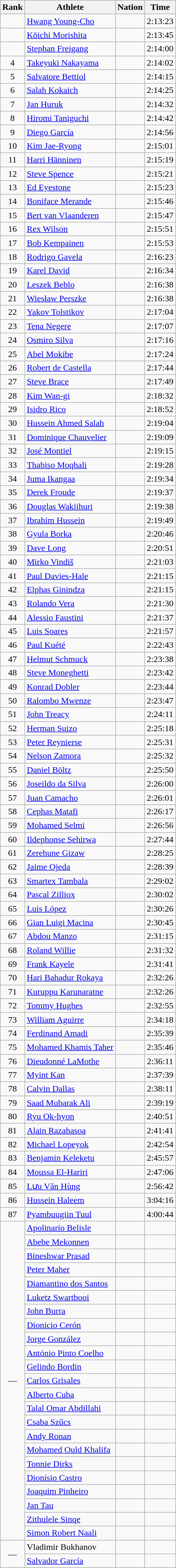<table class="wikitable sortable" style="text-align:center">
<tr>
<th>Rank</th>
<th>Athlete</th>
<th>Nation</th>
<th>Time</th>
</tr>
<tr>
<td></td>
<td align=left><a href='#'>Hwang Young-Cho</a></td>
<td align=left></td>
<td>2:13:23</td>
</tr>
<tr>
<td></td>
<td align=left><a href='#'>Kōichi Morishita</a></td>
<td align=left></td>
<td>2:13:45</td>
</tr>
<tr>
<td></td>
<td align=left><a href='#'>Stephan Freigang</a></td>
<td align=left></td>
<td>2:14:00</td>
</tr>
<tr>
<td>4</td>
<td align=left><a href='#'>Takeyuki Nakayama</a></td>
<td align=left></td>
<td>2:14:02</td>
</tr>
<tr>
<td>5</td>
<td align=left><a href='#'>Salvatore Bettiol</a></td>
<td align=left></td>
<td>2:14:15</td>
</tr>
<tr>
<td>6</td>
<td align=left><a href='#'>Salah Kokaich</a></td>
<td align=left></td>
<td>2:14:25</td>
</tr>
<tr>
<td>7</td>
<td align=left><a href='#'>Jan Huruk</a></td>
<td align=left></td>
<td>2:14:32</td>
</tr>
<tr>
<td>8</td>
<td align=left><a href='#'>Hiromi Taniguchi</a></td>
<td align=left></td>
<td>2:14:42</td>
</tr>
<tr>
<td>9</td>
<td align=left><a href='#'>Diego García</a></td>
<td align=left></td>
<td>2:14:56</td>
</tr>
<tr>
<td>10</td>
<td align=left><a href='#'>Kim Jae-Ryong</a></td>
<td align=left></td>
<td>2:15:01</td>
</tr>
<tr>
<td>11</td>
<td align=left><a href='#'>Harri Hänninen</a></td>
<td align=left></td>
<td>2:15:19</td>
</tr>
<tr>
<td>12</td>
<td align=left><a href='#'>Steve Spence</a></td>
<td align=left></td>
<td>2:15:21</td>
</tr>
<tr>
<td>13</td>
<td align=left><a href='#'>Ed Eyestone</a></td>
<td align=left></td>
<td>2:15:23</td>
</tr>
<tr>
<td>14</td>
<td align=left><a href='#'>Boniface Merande</a></td>
<td align=left></td>
<td>2:15:46</td>
</tr>
<tr>
<td>15</td>
<td align=left><a href='#'>Bert van Vlaanderen</a></td>
<td align=left></td>
<td>2:15:47</td>
</tr>
<tr>
<td>16</td>
<td align=left><a href='#'>Rex Wilson</a></td>
<td align=left></td>
<td>2:15:51</td>
</tr>
<tr>
<td>17</td>
<td align=left><a href='#'>Bob Kempainen</a></td>
<td align=left></td>
<td>2:15:53</td>
</tr>
<tr>
<td>18</td>
<td align=left><a href='#'>Rodrigo Gavela</a></td>
<td align=left></td>
<td>2:16:23</td>
</tr>
<tr>
<td>19</td>
<td align=left><a href='#'>Karel David</a></td>
<td align=left></td>
<td>2:16:34</td>
</tr>
<tr>
<td>20</td>
<td align=left><a href='#'>Leszek Beblo</a></td>
<td align=left></td>
<td>2:16:38</td>
</tr>
<tr>
<td>21</td>
<td align=left><a href='#'>Wiesław Perszke</a></td>
<td align=left></td>
<td>2:16:38</td>
</tr>
<tr>
<td>22</td>
<td align=left><a href='#'>Yakov Tolstikov</a></td>
<td align=left></td>
<td>2:17:04</td>
</tr>
<tr>
<td>23</td>
<td align=left><a href='#'>Tena Negere</a></td>
<td align=left></td>
<td>2:17:07</td>
</tr>
<tr>
<td>24</td>
<td align=left><a href='#'>Osmiro Silva</a></td>
<td align=left></td>
<td>2:17:16</td>
</tr>
<tr>
<td>25</td>
<td align=left><a href='#'>Abel Mokibe</a></td>
<td align=left></td>
<td>2:17:24</td>
</tr>
<tr>
<td>26</td>
<td align=left><a href='#'>Robert de Castella</a></td>
<td align=left></td>
<td>2:17:44</td>
</tr>
<tr>
<td>27</td>
<td align=left><a href='#'>Steve Brace</a></td>
<td align=left></td>
<td>2:17:49</td>
</tr>
<tr>
<td>28</td>
<td align=left><a href='#'>Kim Wan-gi</a></td>
<td align=left></td>
<td>2:18:32</td>
</tr>
<tr>
<td>29</td>
<td align=left><a href='#'>Isidro Rico</a></td>
<td align=left></td>
<td>2:18:52</td>
</tr>
<tr>
<td>30</td>
<td align=left><a href='#'>Hussein Ahmed Salah</a></td>
<td align=left></td>
<td>2:19:04</td>
</tr>
<tr>
<td>31</td>
<td align=left><a href='#'>Dominique Chauvelier</a></td>
<td align=left></td>
<td>2:19:09</td>
</tr>
<tr>
<td>32</td>
<td align=left><a href='#'>José Montiel</a></td>
<td align=left></td>
<td>2:19:15</td>
</tr>
<tr>
<td>33</td>
<td align=left><a href='#'>Thabiso Moqhali</a></td>
<td align=left></td>
<td>2:19:28</td>
</tr>
<tr>
<td>34</td>
<td align=left><a href='#'>Juma Ikangaa</a></td>
<td align=left></td>
<td>2:19:34</td>
</tr>
<tr>
<td>35</td>
<td align=left><a href='#'>Derek Froude</a></td>
<td align=left></td>
<td>2:19:37</td>
</tr>
<tr>
<td>36</td>
<td align=left><a href='#'>Douglas Wakiihuri</a></td>
<td align=left></td>
<td>2:19:38</td>
</tr>
<tr>
<td>37</td>
<td align=left><a href='#'>Ibrahim Hussein</a></td>
<td align=left></td>
<td>2:19:49</td>
</tr>
<tr>
<td>38</td>
<td align=left><a href='#'>Gyula Borka</a></td>
<td align=left></td>
<td>2:20:46</td>
</tr>
<tr>
<td>39</td>
<td align=left><a href='#'>Dave Long</a></td>
<td align=left></td>
<td>2:20:51</td>
</tr>
<tr>
<td>40</td>
<td align=left><a href='#'>Mirko Vindiš</a></td>
<td align=left></td>
<td>2:21:03</td>
</tr>
<tr>
<td>41</td>
<td align=left><a href='#'>Paul Davies-Hale</a></td>
<td align=left></td>
<td>2:21:15</td>
</tr>
<tr>
<td>42</td>
<td align=left><a href='#'>Elphas Ginindza</a></td>
<td align=left></td>
<td>2:21:15</td>
</tr>
<tr>
<td>43</td>
<td align=left><a href='#'>Rolando Vera</a></td>
<td align=left></td>
<td>2:21:30</td>
</tr>
<tr>
<td>44</td>
<td align=left><a href='#'>Alessio Faustini</a></td>
<td align=left></td>
<td>2:21:37</td>
</tr>
<tr>
<td>45</td>
<td align=left><a href='#'>Luis Soares</a></td>
<td align=left></td>
<td>2:21:57</td>
</tr>
<tr>
<td>46</td>
<td align=left><a href='#'>Paul Kuété</a></td>
<td align=left></td>
<td>2:22:43</td>
</tr>
<tr>
<td>47</td>
<td align=left><a href='#'>Helmut Schmuck</a></td>
<td align=left></td>
<td>2:23:38</td>
</tr>
<tr>
<td>48</td>
<td align=left><a href='#'>Steve Moneghetti</a></td>
<td align=left></td>
<td>2:23:42</td>
</tr>
<tr>
<td>49</td>
<td align=left><a href='#'>Konrad Dobler</a></td>
<td align=left></td>
<td>2:23:44</td>
</tr>
<tr>
<td>50</td>
<td align=left><a href='#'>Ralombo Mwenze</a></td>
<td align=left></td>
<td>2:23:47</td>
</tr>
<tr>
<td>51</td>
<td align=left><a href='#'>John Treacy</a></td>
<td align=left></td>
<td>2:24:11</td>
</tr>
<tr>
<td>52</td>
<td align=left><a href='#'>Herman Suizo</a></td>
<td align=left></td>
<td>2:25:18</td>
</tr>
<tr>
<td>53</td>
<td align=left><a href='#'>Peter Reynierse</a></td>
<td align=left></td>
<td>2:25:31</td>
</tr>
<tr>
<td>54</td>
<td align=left><a href='#'>Nelson Zamora</a></td>
<td align=left></td>
<td>2:25:32</td>
</tr>
<tr>
<td>55</td>
<td align=left><a href='#'>Daniel Böltz</a></td>
<td align=left></td>
<td>2:25:50</td>
</tr>
<tr>
<td>56</td>
<td align=left><a href='#'>Joseildo da Silva</a></td>
<td align=left></td>
<td>2:26:00</td>
</tr>
<tr>
<td>57</td>
<td align=left><a href='#'>Juan Camacho</a></td>
<td align=left></td>
<td>2:26:01</td>
</tr>
<tr>
<td>58</td>
<td align=left><a href='#'>Cephas Matafi</a></td>
<td align=left></td>
<td>2:26:17</td>
</tr>
<tr>
<td>59</td>
<td align=left><a href='#'>Mohamed Selmi</a></td>
<td align=left></td>
<td>2:26:56</td>
</tr>
<tr>
<td>60</td>
<td align=left><a href='#'>Ildephonse Sehirwa</a></td>
<td align=left></td>
<td>2:27:44</td>
</tr>
<tr>
<td>61</td>
<td align=left><a href='#'>Zerehune Gizaw</a></td>
<td align=left></td>
<td>2:28:25</td>
</tr>
<tr>
<td>62</td>
<td align=left><a href='#'>Jaime Ojeda</a></td>
<td align=left></td>
<td>2:28:39</td>
</tr>
<tr>
<td>63</td>
<td align=left><a href='#'>Smartex Tambala</a></td>
<td align=left></td>
<td>2:29:02</td>
</tr>
<tr>
<td>64</td>
<td align=left><a href='#'>Pascal Zilliox</a></td>
<td align=left></td>
<td>2:30:02</td>
</tr>
<tr>
<td>65</td>
<td align=left><a href='#'>Luis López</a></td>
<td align=left></td>
<td>2:30:26</td>
</tr>
<tr>
<td>66</td>
<td align=left><a href='#'>Gian Luigi Macina</a></td>
<td align=left></td>
<td>2:30:45</td>
</tr>
<tr>
<td>67</td>
<td align=left><a href='#'>Abdou Manzo</a></td>
<td align=left></td>
<td>2:31:15</td>
</tr>
<tr>
<td>68</td>
<td align=left><a href='#'>Roland Willie</a></td>
<td align=left></td>
<td>2:31:32</td>
</tr>
<tr>
<td>69</td>
<td align=left><a href='#'>Frank Kayele</a></td>
<td align=left></td>
<td>2:31:41</td>
</tr>
<tr>
<td>70</td>
<td align=left><a href='#'>Hari Bahadur Rokaya</a></td>
<td align=left></td>
<td>2:32:26</td>
</tr>
<tr>
<td>71</td>
<td align=left><a href='#'>Kuruppu Karunaratne</a></td>
<td align=left></td>
<td>2:32:26</td>
</tr>
<tr>
<td>72</td>
<td align=left><a href='#'>Tommy Hughes</a></td>
<td align=left></td>
<td>2:32:55</td>
</tr>
<tr>
<td>73</td>
<td align=left><a href='#'>William Aguirre</a></td>
<td align=left></td>
<td>2:34:18</td>
</tr>
<tr>
<td>74</td>
<td align=left><a href='#'>Ferdinand Amadi</a></td>
<td align=left></td>
<td>2:35:39</td>
</tr>
<tr>
<td>75</td>
<td align=left><a href='#'>Mohamed Khamis Taher</a></td>
<td align=left></td>
<td>2:35:46</td>
</tr>
<tr>
<td>76</td>
<td align=left><a href='#'>Dieudonné LaMothe</a></td>
<td align=left></td>
<td>2:36:11</td>
</tr>
<tr>
<td>77</td>
<td align=left><a href='#'>Myint Kan</a></td>
<td align=left></td>
<td>2:37:39</td>
</tr>
<tr>
<td>78</td>
<td align=left><a href='#'>Calvin Dallas</a></td>
<td align=left></td>
<td>2:38:11</td>
</tr>
<tr>
<td>79</td>
<td align=left><a href='#'>Saad Mubarak Ali</a></td>
<td align=left></td>
<td>2:39:19</td>
</tr>
<tr>
<td>80</td>
<td align=left><a href='#'>Ryu Ok-hyon</a></td>
<td align=left></td>
<td>2:40:51</td>
</tr>
<tr>
<td>81</td>
<td align=left><a href='#'>Alain Razahasoa</a></td>
<td align=left></td>
<td>2:41:41</td>
</tr>
<tr>
<td>82</td>
<td align=left><a href='#'>Michael Lopeyok</a></td>
<td align=left></td>
<td>2:42:54</td>
</tr>
<tr>
<td>83</td>
<td align=left><a href='#'>Benjamin Keleketu</a></td>
<td align=left></td>
<td>2:45:57</td>
</tr>
<tr>
<td>84</td>
<td align=left><a href='#'>Moussa El-Hariri</a></td>
<td align=left></td>
<td>2:47:06</td>
</tr>
<tr>
<td>85</td>
<td align=left><a href='#'>Lưu Văn Hùng</a></td>
<td align=left></td>
<td>2:56:42</td>
</tr>
<tr>
<td>86</td>
<td align=left><a href='#'>Hussein Haleem</a></td>
<td align=left></td>
<td>3:04:16</td>
</tr>
<tr>
<td>87</td>
<td align=left><a href='#'>Pyambuugiin Tuul</a></td>
<td align=left></td>
<td>4:00:44</td>
</tr>
<tr>
<td rowspan=23 data-sort-value=88>—</td>
<td align=left><a href='#'>Apolinario Belisle</a></td>
<td align=left></td>
<td data-sort-value=5:00:00></td>
</tr>
<tr>
<td align=left><a href='#'>Abebe Mekonnen</a></td>
<td align=left></td>
<td data-sort-value=5:00:00></td>
</tr>
<tr>
<td align=left><a href='#'>Bineshwar Prasad</a></td>
<td align=left></td>
<td data-sort-value=5:00:00></td>
</tr>
<tr>
<td align=left><a href='#'>Peter Maher</a></td>
<td align=left></td>
<td data-sort-value=5:00:00></td>
</tr>
<tr>
<td align=left><a href='#'>Diamantino dos Santos</a></td>
<td align=left></td>
<td data-sort-value=5:00:00></td>
</tr>
<tr>
<td align=left><a href='#'>Luketz Swartbooi</a></td>
<td align=left></td>
<td data-sort-value=5:00:00></td>
</tr>
<tr>
<td align=left><a href='#'>John Burra</a></td>
<td align=left></td>
<td data-sort-value=5:00:00></td>
</tr>
<tr>
<td align=left><a href='#'>Dionicio Cerón</a></td>
<td align=left></td>
<td data-sort-value=5:00:00></td>
</tr>
<tr>
<td align=left><a href='#'>Jorge González</a></td>
<td align=left></td>
<td data-sort-value=5:00:00></td>
</tr>
<tr>
<td align=left><a href='#'>António Pinto Coelho</a></td>
<td align=left></td>
<td data-sort-value=5:00:00></td>
</tr>
<tr>
<td align=left><a href='#'>Gelindo Bordin</a></td>
<td align=left></td>
<td data-sort-value=5:00:00></td>
</tr>
<tr>
<td align=left><a href='#'>Carlos Grisales</a></td>
<td align=left></td>
<td data-sort-value=5:00:00></td>
</tr>
<tr>
<td align=left><a href='#'>Alberto Cuba</a></td>
<td align=left></td>
<td data-sort-value=5:00:00></td>
</tr>
<tr>
<td align=left><a href='#'>Talal Omar Abdillahi</a></td>
<td align=left></td>
<td data-sort-value=5:00:00></td>
</tr>
<tr>
<td align=left><a href='#'>Csaba Szűcs</a></td>
<td align=left></td>
<td data-sort-value=5:00:00></td>
</tr>
<tr>
<td align=left><a href='#'>Andy Ronan</a></td>
<td align=left></td>
<td data-sort-value=5:00:00></td>
</tr>
<tr>
<td align=left><a href='#'>Mohamed Ould Khalifa</a></td>
<td align=left></td>
<td data-sort-value=5:00:00></td>
</tr>
<tr>
<td align=left><a href='#'>Tonnie Dirks</a></td>
<td align=left></td>
<td data-sort-value=5:00:00></td>
</tr>
<tr>
<td align=left><a href='#'>Dionísio Castro</a></td>
<td align=left></td>
<td data-sort-value=5:00:00></td>
</tr>
<tr>
<td align=left><a href='#'>Joaquim Pinheiro</a></td>
<td align=left></td>
<td data-sort-value=5:00:00></td>
</tr>
<tr>
<td align=left><a href='#'>Jan Tau</a></td>
<td align=left></td>
<td data-sort-value=5:00:00></td>
</tr>
<tr>
<td align=left><a href='#'>Zithulele Sinqe</a></td>
<td align=left></td>
<td data-sort-value=5:00:00></td>
</tr>
<tr>
<td align=left><a href='#'>Simon Robert Naali</a></td>
<td align=left></td>
<td data-sort-value=5:00:00></td>
</tr>
<tr>
<td rowspan=2 data-sort-value=111>—</td>
<td align=left>Vladimir Bukhanov</td>
<td align=left></td>
<td data-sort-value=9:00:00></td>
</tr>
<tr>
<td align=left><a href='#'>Salvador García</a></td>
<td align=left></td>
<td data-sort-value=9:00:00></td>
</tr>
</table>
